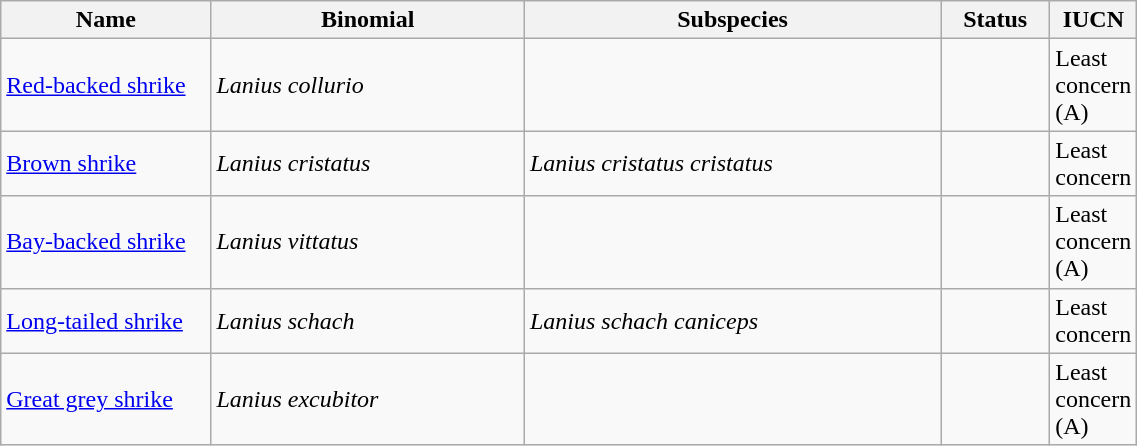<table width=60% class="wikitable">
<tr>
<th width=20%>Name</th>
<th width=30%>Binomial</th>
<th width=40%>Subspecies</th>
<th width=30%>Status</th>
<th width=30%>IUCN</th>
</tr>
<tr>
<td><a href='#'>Red-backed shrike</a><br></td>
<td><em>Lanius collurio</em></td>
<td></td>
<td></td>
<td>Least concern<br>(A)</td>
</tr>
<tr>
<td><a href='#'>Brown shrike</a><br></td>
<td><em>Lanius cristatus</em></td>
<td><em>Lanius cristatus cristatus</em></td>
<td></td>
<td>Least concern</td>
</tr>
<tr>
<td><a href='#'>Bay-backed shrike</a><br></td>
<td><em>Lanius vittatus</em></td>
<td></td>
<td></td>
<td>Least concern<br>(A)</td>
</tr>
<tr>
<td><a href='#'>Long-tailed shrike</a><br></td>
<td><em>Lanius schach</em></td>
<td><em>Lanius schach caniceps</em></td>
<td></td>
<td>Least concern</td>
</tr>
<tr>
<td><a href='#'>Great grey shrike</a><br></td>
<td><em>Lanius excubitor</em></td>
<td></td>
<td></td>
<td>Least concern<br>(A)</td>
</tr>
</table>
